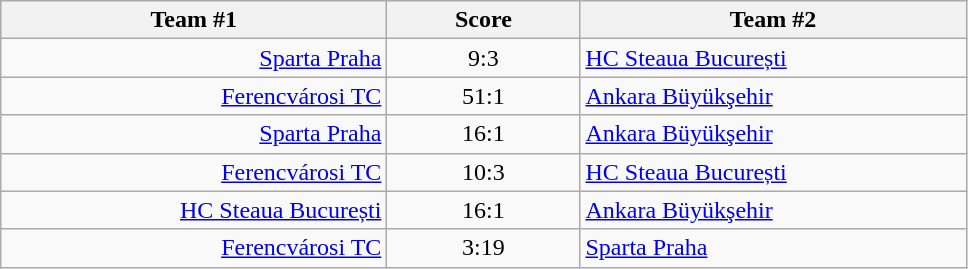<table class="wikitable" style="text-align: center;">
<tr>
<th width=22%>Team #1</th>
<th width=11%>Score</th>
<th width=22%>Team #2</th>
</tr>
<tr>
<td style="text-align: right;"><a href='#'>Sparta Praha</a> </td>
<td>9:3</td>
<td style="text-align: left;"> <a href='#'>HC Steaua București</a></td>
</tr>
<tr>
<td style="text-align: right;"><a href='#'>Ferencvárosi TC</a> </td>
<td>51:1</td>
<td style="text-align: left;"> <a href='#'>Ankara Büyükşehir</a></td>
</tr>
<tr>
<td style="text-align: right;"><a href='#'>Sparta Praha</a> </td>
<td>16:1</td>
<td style="text-align: left;"> <a href='#'>Ankara Büyükşehir</a></td>
</tr>
<tr>
<td style="text-align: right;"><a href='#'>Ferencvárosi TC</a> </td>
<td>10:3</td>
<td style="text-align: left;"> <a href='#'>HC Steaua București</a></td>
</tr>
<tr>
<td style="text-align: right;"><a href='#'>HC Steaua București</a> </td>
<td>16:1</td>
<td style="text-align: left;"> <a href='#'>Ankara Büyükşehir</a></td>
</tr>
<tr>
<td style="text-align: right;"><a href='#'>Ferencvárosi TC</a> </td>
<td>3:19</td>
<td style="text-align: left;"> <a href='#'>Sparta Praha</a></td>
</tr>
</table>
